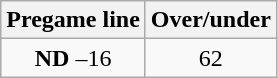<table class="wikitable">
<tr align="center">
<th style=>Pregame line</th>
<th style=>Over/under</th>
</tr>
<tr align="center">
<td><strong>ND</strong> –16</td>
<td>62</td>
</tr>
</table>
